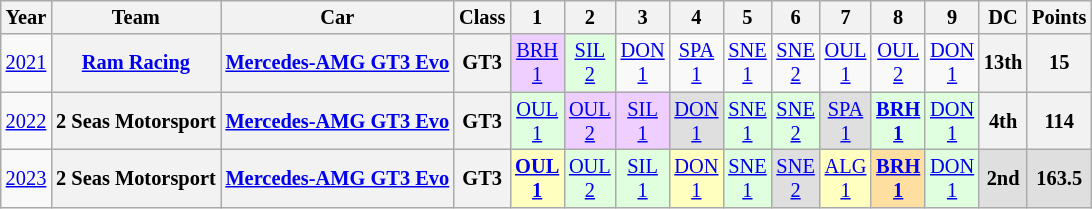<table class="wikitable" style="text-align:center; font-size:85%">
<tr>
<th>Year</th>
<th>Team</th>
<th>Car</th>
<th>Class</th>
<th>1</th>
<th>2</th>
<th>3</th>
<th>4</th>
<th>5</th>
<th>6</th>
<th>7</th>
<th>8</th>
<th>9</th>
<th>DC</th>
<th>Points</th>
</tr>
<tr>
<td><a href='#'>2021</a></td>
<th><a href='#'>Ram Racing</a></th>
<th><a href='#'>Mercedes-AMG GT3 Evo</a></th>
<th>GT3</th>
<td style="background:#EFCFFF;"><a href='#'>BRH<br>1</a><br></td>
<td style="background:#DFFFDF;"><a href='#'>SIL<br>2</a><br></td>
<td><a href='#'>DON<br>1</a></td>
<td><a href='#'>SPA<br>1</a></td>
<td><a href='#'>SNE<br>1</a></td>
<td><a href='#'>SNE<br>2</a></td>
<td><a href='#'>OUL<br>1</a></td>
<td><a href='#'>OUL<br>2</a></td>
<td><a href='#'>DON<br>1</a></td>
<th>13th</th>
<th>15</th>
</tr>
<tr>
<td><a href='#'>2022</a></td>
<th>2 Seas Motorsport</th>
<th><a href='#'>Mercedes-AMG GT3 Evo</a></th>
<th>GT3</th>
<td style="background:#DFFFDF;"><a href='#'>OUL<br>1</a><br></td>
<td style="background:#EFCFFF;"><a href='#'>OUL<br>2</a><br></td>
<td style="background:#EFCFFF;"><a href='#'>SIL<br>1</a><br></td>
<td style="background:#DFDFDF;"><a href='#'>DON<br>1</a><br></td>
<td style="background:#DFFFDF;"><a href='#'>SNE<br>1</a><br></td>
<td style="background:#DFFFDF;"><a href='#'>SNE<br>2</a><br></td>
<td style="background:#DFDFDF;"><a href='#'>SPA<br>1</a><br></td>
<td style="background:#DFFFDF;"><strong><a href='#'>BRH<br>1</a></strong><br></td>
<td style="background:#DFFFDF;"><a href='#'>DON<br>1</a><br></td>
<th>4th</th>
<th>114</th>
</tr>
<tr>
<td><a href='#'>2023</a></td>
<th>2 Seas Motorsport</th>
<th><a href='#'>Mercedes-AMG GT3 Evo</a></th>
<th>GT3</th>
<td style="background:#FFFFBF;"><strong><a href='#'>OUL<br>1</a></strong><br></td>
<td style="background:#DFFFDF;"><a href='#'>OUL<br>2</a><br></td>
<td style="background:#DFFFDF;"><a href='#'>SIL<br>1</a><br></td>
<td style="background:#FFFFBF;"><a href='#'>DON<br>1</a><br></td>
<td style="background:#DFFFDF;"><a href='#'>SNE<br>1</a><br></td>
<td style="background:#DFDFDF;"><a href='#'>SNE<br>2</a><br></td>
<td style="background:#FFFFBF;"><a href='#'>ALG<br>1</a><br></td>
<td style="background:#FFDF9F;"><strong><a href='#'>BRH<br>1</a></strong><br></td>
<td style="background:#DFFFDF;"><a href='#'>DON<br>1</a><br></td>
<th style="background:#DFDFDF;">2nd</th>
<th style="background:#DFDFDF;">163.5</th>
</tr>
</table>
